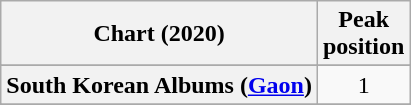<table class="wikitable sortable plainrowheaders" style="text-align:center">
<tr>
<th scope="col">Chart (2020)</th>
<th scope="col">Peak<br>position</th>
</tr>
<tr>
</tr>
<tr>
</tr>
<tr>
<th scope="row">South Korean Albums (<a href='#'>Gaon</a>)</th>
<td>1</td>
</tr>
<tr>
</tr>
<tr>
</tr>
</table>
